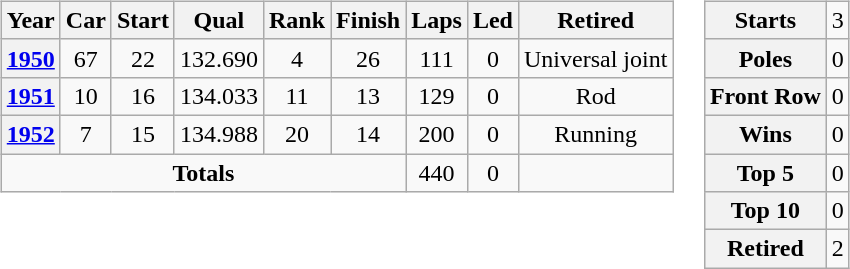<table>
<tr ---- valign="top">
<td><br><table class="wikitable" style="text-align:center">
<tr>
<th>Year</th>
<th>Car</th>
<th>Start</th>
<th>Qual</th>
<th>Rank</th>
<th>Finish</th>
<th>Laps</th>
<th>Led</th>
<th>Retired</th>
</tr>
<tr>
<th><a href='#'>1950</a></th>
<td>67</td>
<td>22</td>
<td>132.690</td>
<td>4</td>
<td>26</td>
<td>111</td>
<td>0</td>
<td>Universal joint</td>
</tr>
<tr>
<th><a href='#'>1951</a></th>
<td>10</td>
<td>16</td>
<td>134.033</td>
<td>11</td>
<td>13</td>
<td>129</td>
<td>0</td>
<td>Rod</td>
</tr>
<tr>
<th><a href='#'>1952</a></th>
<td>7</td>
<td>15</td>
<td>134.988</td>
<td>20</td>
<td>14</td>
<td>200</td>
<td>0</td>
<td>Running</td>
</tr>
<tr>
<td colspan="6"><strong>Totals</strong></td>
<td>440</td>
<td>0</td>
<td></td>
</tr>
</table>
</td>
<td><br><table class="wikitable" style="text-align:center">
<tr>
<th>Starts</th>
<td>3</td>
</tr>
<tr>
<th>Poles</th>
<td>0</td>
</tr>
<tr>
<th>Front Row</th>
<td>0</td>
</tr>
<tr>
<th>Wins</th>
<td>0</td>
</tr>
<tr>
<th>Top 5</th>
<td>0</td>
</tr>
<tr>
<th>Top 10</th>
<td>0</td>
</tr>
<tr>
<th>Retired</th>
<td>2</td>
</tr>
</table>
</td>
</tr>
</table>
